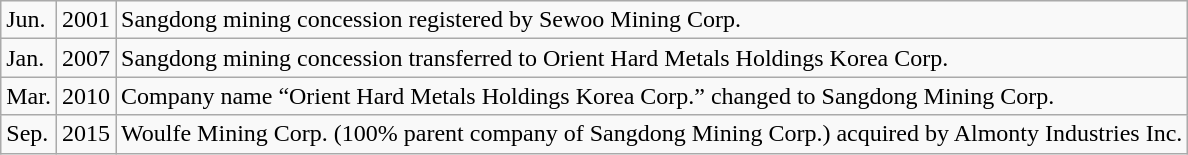<table class="wikitable">
<tr>
<td>Jun.</td>
<td>2001</td>
<td>Sangdong mining concession registered by Sewoo Mining  Corp.</td>
</tr>
<tr>
<td>Jan.</td>
<td>2007</td>
<td>Sangdong mining concession transferred to Orient Hard  Metals Holdings Korea Corp.</td>
</tr>
<tr>
<td>Mar.</td>
<td>2010</td>
<td>Company name “Orient Hard Metals Holdings Korea Corp.”  changed to Sangdong Mining Corp.</td>
</tr>
<tr>
<td>Sep.</td>
<td>2015</td>
<td>Woulfe Mining Corp. (100% parent company of Sangdong  Mining Corp.) acquired by Almonty Industries Inc.</td>
</tr>
</table>
